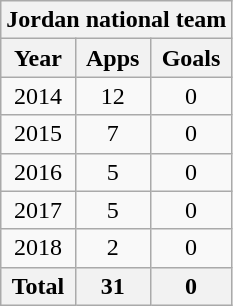<table class="wikitable" style="text-align:center">
<tr>
<th colspan=3>Jordan national team</th>
</tr>
<tr>
<th>Year</th>
<th>Apps</th>
<th>Goals</th>
</tr>
<tr>
<td>2014</td>
<td>12</td>
<td>0</td>
</tr>
<tr>
<td>2015</td>
<td>7</td>
<td>0</td>
</tr>
<tr>
<td>2016</td>
<td>5</td>
<td>0</td>
</tr>
<tr>
<td>2017</td>
<td>5</td>
<td>0</td>
</tr>
<tr>
<td>2018</td>
<td>2</td>
<td>0</td>
</tr>
<tr>
<th>Total</th>
<th>31</th>
<th>0</th>
</tr>
</table>
